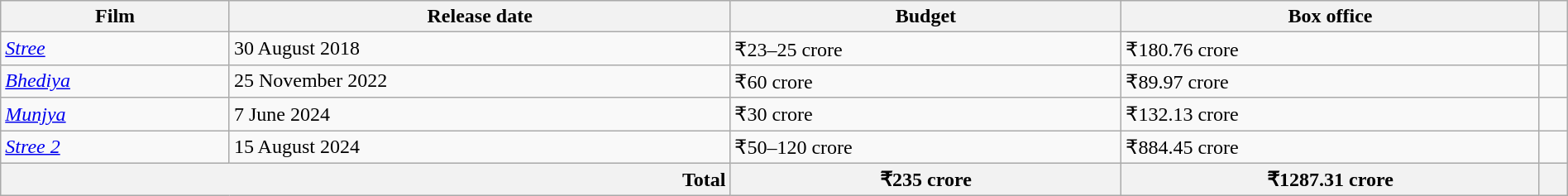<table class="wikitable" style="width:100%;">
<tr>
<th>Film</th>
<th>Release date</th>
<th>Budget</th>
<th>Box office</th>
<th></th>
</tr>
<tr>
<td><em><a href='#'>Stree</a></em></td>
<td>30 August 2018</td>
<td>₹23–25 crore</td>
<td>₹180.76 crore</td>
<td style="text-align:centr;"></td>
</tr>
<tr>
<td><em><a href='#'>Bhediya</a></em></td>
<td>25 November 2022</td>
<td>₹60 crore</td>
<td>₹89.97 crore</td>
<td style="text-align:centr;"></td>
</tr>
<tr>
<td><em><a href='#'>Munjya</a></em></td>
<td>7 June 2024</td>
<td>₹30 crore</td>
<td>₹132.13 crore</td>
<td style="text-align:centr;"></td>
</tr>
<tr>
<td><em><a href='#'>Stree 2</a></em></td>
<td>15 August 2024</td>
<td>₹50–120 crore</td>
<td>₹884.45 crore</td>
<td></td>
</tr>
<tr>
<th colspan="2" style="text-align:right;">Total</th>
<th>₹235 crore</th>
<th>₹1287.31 crore</th>
<th></th>
</tr>
</table>
